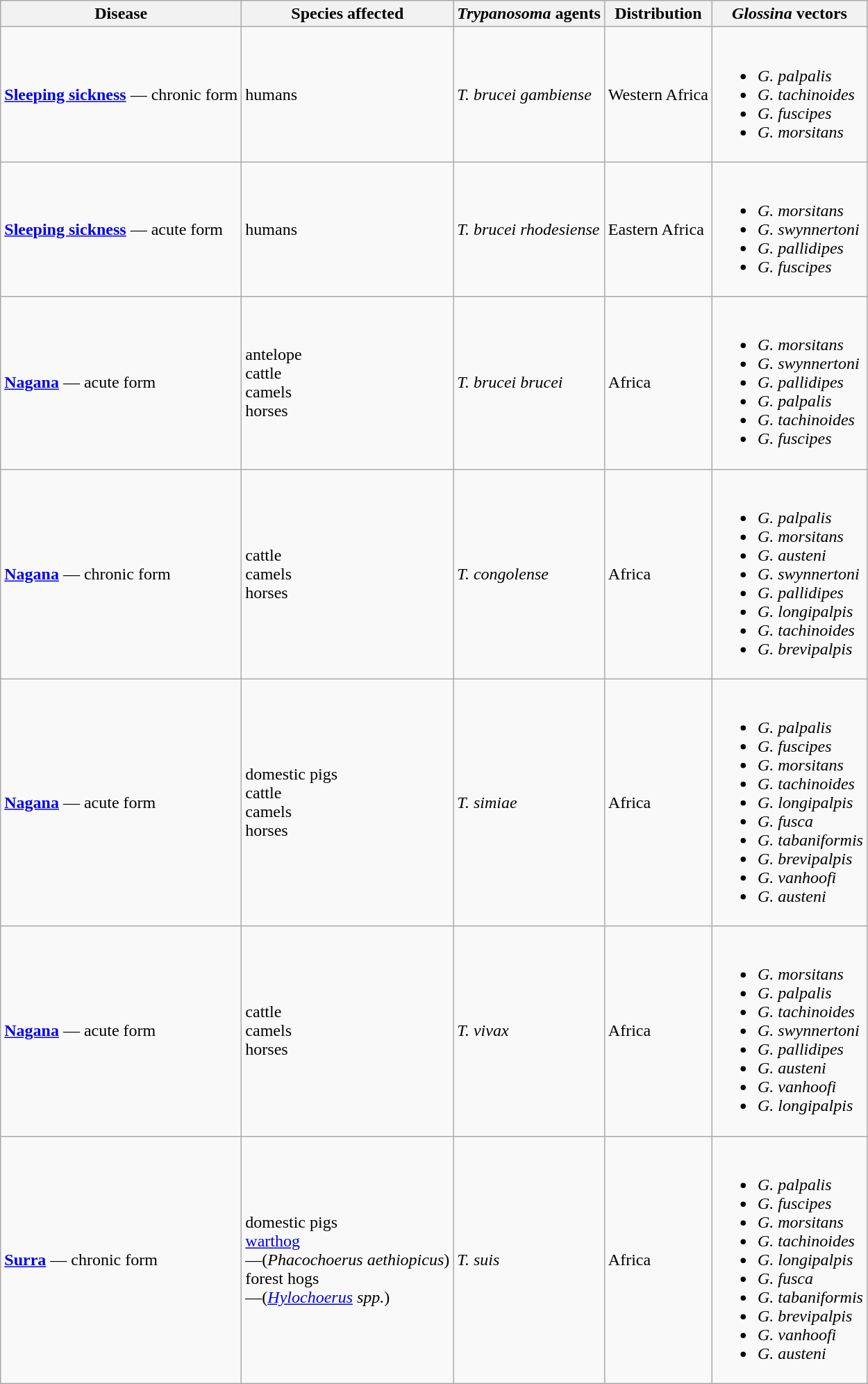<table class="wikitable">
<tr>
<th>Disease</th>
<th>Species affected</th>
<th><em>Trypanosoma</em> agents</th>
<th>Distribution</th>
<th><em>Glossina</em> vectors</th>
</tr>
<tr>
<td><strong><a href='#'>Sleeping sickness</a></strong> — chronic form</td>
<td>humans</td>
<td><em>T. brucei gambiense</em></td>
<td>Western Africa</td>
<td><br><ul><li><em>G. palpalis</em></li><li><em>G. tachinoides</em></li><li><em>G. fuscipes</em></li><li><em>G. morsitans</em></li></ul></td>
</tr>
<tr>
<td><strong><a href='#'>Sleeping sickness</a></strong> — acute form</td>
<td>humans</td>
<td><em>T. brucei rhodesiense</em></td>
<td>Eastern Africa</td>
<td><br><ul><li><em>G. morsitans</em></li><li><em>G. swynnertoni</em></li><li><em>G. pallidipes</em></li><li><em>G. fuscipes</em></li></ul></td>
</tr>
<tr>
<td><strong><a href='#'>Nagana</a></strong> — acute form</td>
<td>antelope<br>cattle<br>camels<br>horses</td>
<td><em>T. brucei brucei</em></td>
<td>Africa</td>
<td><br><ul><li><em>G. morsitans</em></li><li><em>G. swynnertoni</em></li><li><em>G. pallidipes</em></li><li><em>G. palpalis</em></li><li><em>G. tachinoides</em></li><li><em>G. fuscipes</em></li></ul></td>
</tr>
<tr>
<td><strong><a href='#'>Nagana</a></strong> — chronic form</td>
<td>cattle<br>camels<br>horses</td>
<td><em>T. congolense</em></td>
<td>Africa</td>
<td><br><ul><li><em>G. palpalis</em></li><li><em>G. morsitans</em></li><li><em>G. austeni</em></li><li><em>G. swynnertoni</em></li><li><em>G. pallidipes</em></li><li><em>G. longipalpis</em></li><li><em>G. tachinoides</em></li><li><em>G. brevipalpis</em></li></ul></td>
</tr>
<tr>
<td><strong><a href='#'>Nagana</a></strong> — acute form</td>
<td>domestic pigs<br>cattle<br>camels<br>horses</td>
<td><em>T. simiae</em></td>
<td>Africa</td>
<td><br><ul><li><em>G. palpalis</em></li><li><em>G. fuscipes</em></li><li><em>G. morsitans</em></li><li><em>G. tachinoides</em></li><li><em>G. longipalpis</em></li><li><em>G. fusca</em></li><li><em>G. tabaniformis</em></li><li><em>G. brevipalpis</em></li><li><em>G. vanhoofi</em></li><li><em>G. austeni</em></li></ul></td>
</tr>
<tr>
<td><strong><a href='#'>Nagana</a></strong> — acute form</td>
<td>cattle<br>camels<br>horses</td>
<td><em>T. vivax</em></td>
<td>Africa</td>
<td><br><ul><li><em>G. morsitans</em></li><li><em>G. palpalis</em></li><li><em>G. tachinoides</em></li><li><em>G. swynnertoni</em></li><li><em>G. pallidipes</em></li><li><em>G. austeni</em></li><li><em>G. vanhoofi</em></li><li><em>G. longipalpis</em></li></ul></td>
</tr>
<tr>
<td><strong><a href='#'>Surra</a></strong> — chronic form</td>
<td>domestic pigs<br><a href='#'>warthog</a><br>—(<em>Phacochoerus aethiopicus</em>)<br>forest hogs<br>—(<em><a href='#'>Hylochoerus</a> spp.</em>)</td>
<td><em>T. suis</em></td>
<td>Africa</td>
<td><br><ul><li><em>G. palpalis</em></li><li><em>G. fuscipes</em></li><li><em>G. morsitans</em></li><li><em>G. tachinoides</em></li><li><em>G. longipalpis</em></li><li><em>G. fusca</em></li><li><em>G. tabaniformis</em></li><li><em>G. brevipalpis</em></li><li><em>G. vanhoofi</em></li><li><em>G. austeni</em></li></ul></td>
</tr>
</table>
